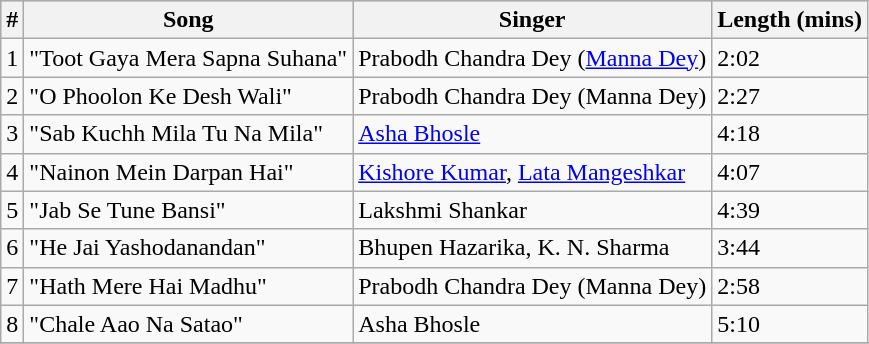<table class="wikitable">
<tr style="background:#ccc; text-align:center;">
<th>#</th>
<th>Song</th>
<th>Singer</th>
<th>Length (mins)</th>
</tr>
<tr>
<td>1</td>
<td>"Toot Gaya Mera Sapna Suhana"</td>
<td>Prabodh Chandra Dey (<a href='#'>Manna Dey</a>)</td>
<td>2:02</td>
</tr>
<tr>
<td>2</td>
<td>"O Phoolon Ke Desh Wali"</td>
<td>Prabodh Chandra Dey (Manna Dey)</td>
<td>2:27</td>
</tr>
<tr>
<td>3</td>
<td>"Sab Kuchh Mila Tu Na Mila"</td>
<td><a href='#'>Asha Bhosle</a></td>
<td>4:18</td>
</tr>
<tr>
<td>4</td>
<td>"Nainon Mein Darpan Hai"</td>
<td><a href='#'>Kishore Kumar</a>, <a href='#'>Lata Mangeshkar</a></td>
<td>4:07</td>
</tr>
<tr>
<td>5</td>
<td>"Jab Se Tune Bansi"</td>
<td>Lakshmi Shankar</td>
<td>4:39</td>
</tr>
<tr>
<td>6</td>
<td>"He Jai Yashodanandan"</td>
<td>Bhupen Hazarika, K. N. Sharma</td>
<td>3:44</td>
</tr>
<tr>
<td>7</td>
<td>"Hath Mere Hai Madhu"</td>
<td>Prabodh Chandra Dey (Manna Dey)</td>
<td>2:58</td>
</tr>
<tr>
<td>8</td>
<td>"Chale Aao Na Satao"</td>
<td>Asha Bhosle</td>
<td>5:10</td>
</tr>
<tr>
</tr>
</table>
